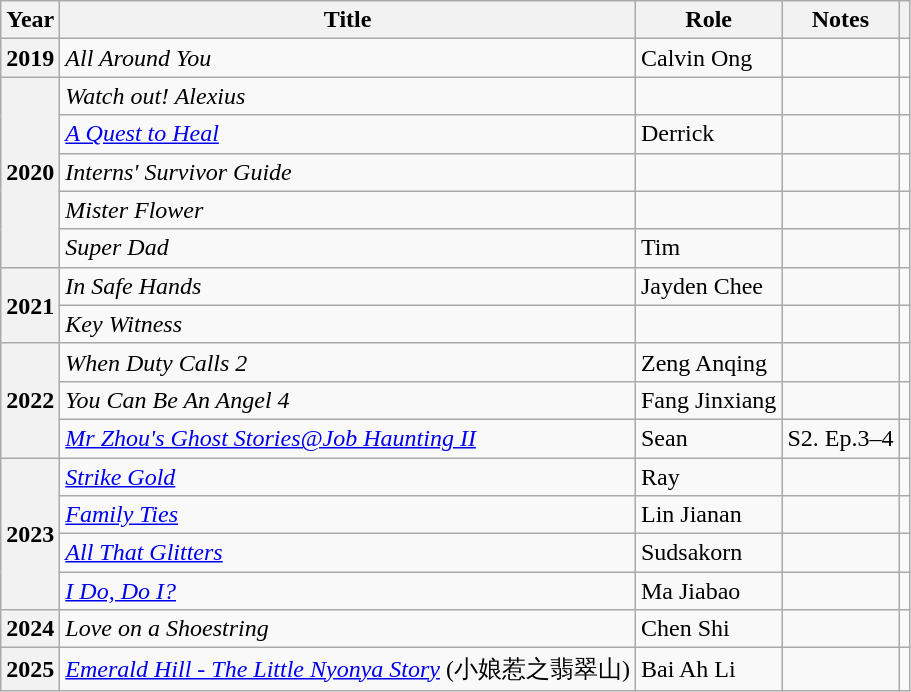<table class="wikitable sortable plainrowheaders">
<tr>
<th scope="col">Year</th>
<th scope="col">Title</th>
<th scope="col">Role</th>
<th scope="col" class="unsortable">Notes</th>
<th scope="col" class="unsortable"></th>
</tr>
<tr>
<th scope="row">2019</th>
<td><em>All Around You</em></td>
<td>Calvin Ong</td>
<td></td>
<td></td>
</tr>
<tr>
<th scope="row" rowspan="5">2020</th>
<td><em>Watch out! Alexius</em></td>
<td></td>
<td></td>
<td></td>
</tr>
<tr>
<td><em><a href='#'>A Quest to Heal</a></em></td>
<td>Derrick</td>
<td></td>
<td></td>
</tr>
<tr>
<td><em>Interns' Survivor Guide</em></td>
<td></td>
<td></td>
<td></td>
</tr>
<tr>
<td><em>Mister Flower</em></td>
<td></td>
<td></td>
<td></td>
</tr>
<tr>
<td><em>Super Dad</em></td>
<td>Tim</td>
<td></td>
<td></td>
</tr>
<tr>
<th scope="row" rowspan="2">2021</th>
<td><em>In Safe Hands</em></td>
<td>Jayden Chee</td>
<td></td>
<td></td>
</tr>
<tr>
<td><em>Key Witness</em></td>
<td></td>
<td></td>
<td></td>
</tr>
<tr>
<th scope="row" rowspan="3">2022</th>
<td><em>When Duty Calls 2</em></td>
<td>Zeng Anqing</td>
<td></td>
<td></td>
</tr>
<tr>
<td><em>You Can Be An Angel 4</em></td>
<td>Fang Jinxiang</td>
<td></td>
<td></td>
</tr>
<tr>
<td><em><a href='#'>Mr Zhou's Ghost Stories@Job Haunting II</a></em></td>
<td>Sean</td>
<td>S2. Ep.3–4</td>
<td></td>
</tr>
<tr>
<th scope="row" rowspan="4">2023</th>
<td><em><a href='#'>Strike Gold</a></em></td>
<td>Ray</td>
<td></td>
<td></td>
</tr>
<tr>
<td><em><a href='#'>Family Ties</a></em></td>
<td>Lin Jianan</td>
<td></td>
<td></td>
</tr>
<tr>
<td><em><a href='#'>All That Glitters</a></em></td>
<td>Sudsakorn</td>
<td></td>
<td></td>
</tr>
<tr>
<td><em><a href='#'>I Do, Do I?</a></em></td>
<td>Ma Jiabao</td>
<td></td>
<td></td>
</tr>
<tr>
<th scope="row" rowspan="1">2024</th>
<td><em>Love on a Shoestring</em></td>
<td>Chen Shi</td>
<td></td>
<td></td>
</tr>
<tr>
<th scope="row">2025</th>
<td><em><a href='#'>Emerald Hill - The Little Nyonya Story</a></em>  (小娘惹之翡翠山)</td>
<td>Bai Ah Li</td>
<td></td>
<td style="text-align:center"></td>
</tr>
</table>
